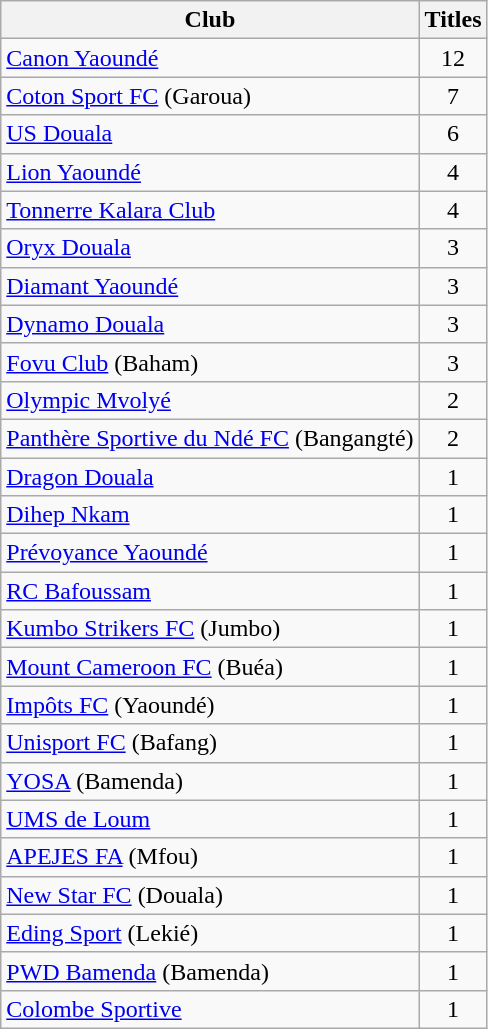<table class=wikitable>
<tr>
<th>Club</th>
<th>Titles</th>
</tr>
<tr>
<td><a href='#'>Canon Yaoundé</a></td>
<td align=center>12</td>
</tr>
<tr>
<td><a href='#'>Coton Sport FC</a> (Garoua)</td>
<td align=center>7</td>
</tr>
<tr>
<td><a href='#'>US Douala</a></td>
<td align=center>6</td>
</tr>
<tr>
<td><a href='#'>Lion Yaoundé</a></td>
<td align=center>4</td>
</tr>
<tr>
<td><a href='#'>Tonnerre Kalara Club</a></td>
<td align=center>4</td>
</tr>
<tr>
<td><a href='#'>Oryx Douala</a></td>
<td align=center>3</td>
</tr>
<tr>
<td><a href='#'>Diamant Yaoundé</a></td>
<td align=center>3</td>
</tr>
<tr>
<td><a href='#'>Dynamo Douala</a></td>
<td align=center>3</td>
</tr>
<tr>
<td><a href='#'>Fovu Club</a> (Baham)</td>
<td align=center>3</td>
</tr>
<tr>
<td><a href='#'>Olympic Mvolyé</a></td>
<td align=center>2</td>
</tr>
<tr>
<td><a href='#'>Panthère Sportive du Ndé FC</a> (Bangangté)</td>
<td align=center>2</td>
</tr>
<tr>
<td><a href='#'>Dragon Douala</a></td>
<td align=center>1</td>
</tr>
<tr>
<td><a href='#'>Dihep Nkam</a></td>
<td align=center>1</td>
</tr>
<tr>
<td><a href='#'>Prévoyance Yaoundé</a></td>
<td align=center>1</td>
</tr>
<tr>
<td><a href='#'>RC Bafoussam</a></td>
<td align=center>1</td>
</tr>
<tr>
<td><a href='#'>Kumbo Strikers FC</a> (Jumbo)</td>
<td align=center>1</td>
</tr>
<tr>
<td><a href='#'>Mount Cameroon FC</a> (Buéa)</td>
<td align=center>1</td>
</tr>
<tr>
<td><a href='#'>Impôts FC</a> (Yaoundé)</td>
<td align=center>1</td>
</tr>
<tr>
<td><a href='#'>Unisport FC</a> (Bafang)</td>
<td align=center>1</td>
</tr>
<tr>
<td><a href='#'>YOSA</a> (Bamenda)</td>
<td align=center>1</td>
</tr>
<tr>
<td><a href='#'>UMS de Loum</a></td>
<td align=center>1</td>
</tr>
<tr>
<td><a href='#'>APEJES FA</a> (Mfou)</td>
<td align=center>1</td>
</tr>
<tr>
<td><a href='#'>New Star FC</a> (Douala)</td>
<td align=center>1</td>
</tr>
<tr>
<td><a href='#'>Eding Sport</a> (Lekié)</td>
<td align=center>1</td>
</tr>
<tr>
<td><a href='#'>PWD Bamenda</a> (Bamenda)</td>
<td align=center>1</td>
</tr>
<tr>
<td><a href='#'>Colombe Sportive</a></td>
<td align=center>1</td>
</tr>
</table>
